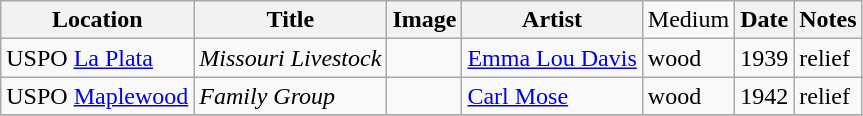<table class="wikitable sortable">
<tr>
<th>Location</th>
<th>Title</th>
<th>Image</th>
<th>Artist</th>
<td>Medium</td>
<th>Date</th>
<th>Notes</th>
</tr>
<tr>
<td>USPO <a href='#'>La Plata</a></td>
<td><em>Missouri Livestock</em></td>
<td></td>
<td><a href='#'>Emma Lou Davis</a></td>
<td>wood</td>
<td>1939</td>
<td>relief</td>
</tr>
<tr>
<td>USPO <a href='#'>Maplewood</a></td>
<td><em>Family Group</em></td>
<td></td>
<td><a href='#'>Carl Mose</a></td>
<td>wood</td>
<td>1942</td>
<td>relief</td>
</tr>
<tr>
</tr>
</table>
